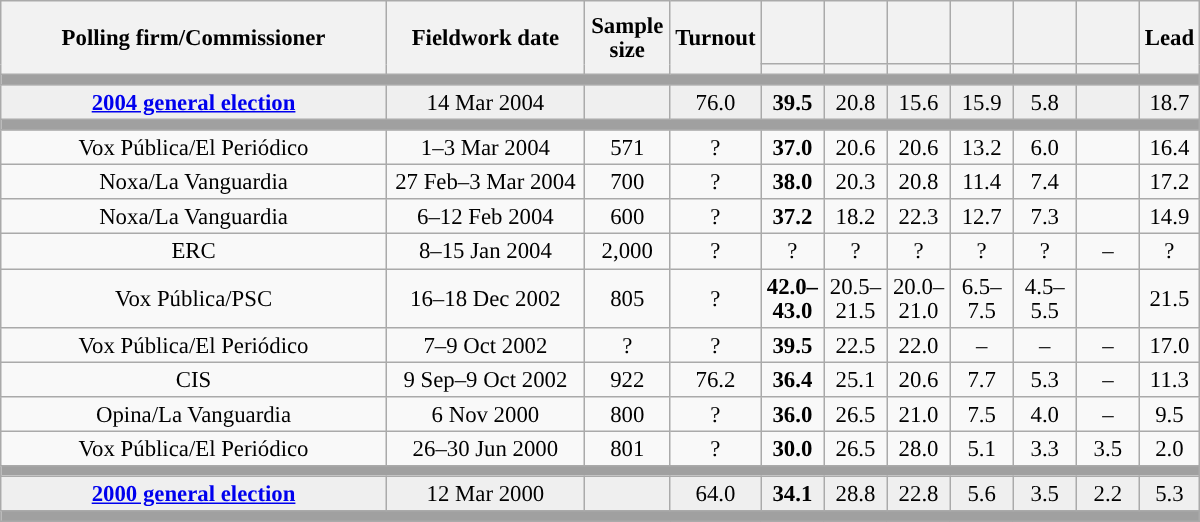<table class="wikitable collapsible collapsed" style="text-align:center; font-size:95%; line-height:16px;">
<tr style="height:42px;">
<th style="width:250px;" rowspan="2">Polling firm/Commissioner</th>
<th style="width:125px;" rowspan="2">Fieldwork date</th>
<th style="width:50px;" rowspan="2">Sample size</th>
<th style="width:45px;" rowspan="2">Turnout</th>
<th style="width:35px;"></th>
<th style="width:35px;"></th>
<th style="width:35px;"></th>
<th style="width:35px;"></th>
<th style="width:35px;"></th>
<th style="width:35px;"></th>
<th style="width:30px;" rowspan="2">Lead</th>
</tr>
<tr>
<th style="color:inherit;background:"></th>
<th style="color:inherit;background:"></th>
<th style="color:inherit;background:"></th>
<th style="color:inherit;background:"></th>
<th style="color:inherit;background:"></th>
<th style="color:inherit;background:"></th>
</tr>
<tr>
<td colspan="11" style="background:#A0A0A0"></td>
</tr>
<tr style="background:#EFEFEF;">
<td><strong><a href='#'> 2004 general election</a></strong></td>
<td>14 Mar 2004</td>
<td></td>
<td>76.0</td>
<td><strong>39.5</strong><br></td>
<td>20.8<br></td>
<td>15.6<br></td>
<td>15.9<br></td>
<td>5.8<br></td>
<td></td>
<td style="background:">18.7</td>
</tr>
<tr>
<td colspan="11" style="background:#A0A0A0"></td>
</tr>
<tr>
<td>Vox Pública/El Periódico</td>
<td>1–3 Mar 2004</td>
<td>571</td>
<td>?</td>
<td><strong>37.0</strong><br></td>
<td>20.6<br></td>
<td>20.6<br></td>
<td>13.2<br></td>
<td>6.0<br></td>
<td></td>
<td style="background:">16.4</td>
</tr>
<tr>
<td>Noxa/La Vanguardia</td>
<td>27 Feb–3 Mar 2004</td>
<td>700</td>
<td>?</td>
<td><strong>38.0</strong><br></td>
<td>20.3<br></td>
<td>20.8<br></td>
<td>11.4<br></td>
<td>7.4<br></td>
<td></td>
<td style="background:">17.2</td>
</tr>
<tr>
<td>Noxa/La Vanguardia</td>
<td>6–12 Feb 2004</td>
<td>600</td>
<td>?</td>
<td><strong>37.2</strong><br></td>
<td>18.2<br></td>
<td>22.3<br></td>
<td>12.7<br></td>
<td>7.3<br></td>
<td></td>
<td style="background:">14.9</td>
</tr>
<tr>
<td>ERC</td>
<td>8–15 Jan 2004</td>
<td>2,000</td>
<td>?</td>
<td>?<br></td>
<td>?<br></td>
<td>?<br></td>
<td>?<br></td>
<td>?<br></td>
<td>–</td>
<td style="background:">?</td>
</tr>
<tr>
<td>Vox Pública/PSC</td>
<td>16–18 Dec 2002</td>
<td>805</td>
<td>?</td>
<td><strong>42.0–<br>43.0</strong></td>
<td>20.5–<br>21.5</td>
<td>20.0–<br>21.0</td>
<td>6.5–<br>7.5</td>
<td>4.5–<br>5.5</td>
<td></td>
<td style="background:">21.5</td>
</tr>
<tr>
<td>Vox Pública/El Periódico</td>
<td>7–9 Oct 2002</td>
<td>?</td>
<td>?</td>
<td><strong>39.5</strong></td>
<td>22.5</td>
<td>22.0</td>
<td>–</td>
<td>–</td>
<td>–</td>
<td style="background:">17.0</td>
</tr>
<tr>
<td>CIS</td>
<td>9 Sep–9 Oct 2002</td>
<td>922</td>
<td>76.2</td>
<td><strong>36.4</strong></td>
<td>25.1</td>
<td>20.6</td>
<td>7.7</td>
<td>5.3</td>
<td>–</td>
<td style="background:">11.3</td>
</tr>
<tr>
<td>Opina/La Vanguardia</td>
<td>6 Nov 2000</td>
<td>800</td>
<td>?</td>
<td><strong>36.0</strong></td>
<td>26.5</td>
<td>21.0</td>
<td>7.5</td>
<td>4.0</td>
<td>–</td>
<td style="background:">9.5</td>
</tr>
<tr>
<td>Vox Pública/El Periódico</td>
<td>26–30 Jun 2000</td>
<td>801</td>
<td>?</td>
<td><strong>30.0</strong></td>
<td>26.5</td>
<td>28.0</td>
<td>5.1</td>
<td>3.3</td>
<td>3.5</td>
<td style="background:">2.0</td>
</tr>
<tr>
<td colspan="11" style="background:#A0A0A0"></td>
</tr>
<tr style="background:#EFEFEF;">
<td><strong><a href='#'> 2000 general election</a></strong></td>
<td>12 Mar 2000</td>
<td></td>
<td>64.0</td>
<td><strong>34.1</strong><br></td>
<td>28.8<br></td>
<td>22.8<br></td>
<td>5.6<br></td>
<td>3.5<br></td>
<td>2.2<br></td>
<td style="background:">5.3</td>
</tr>
<tr>
<td colspan="11" style="background:#A0A0A0"></td>
</tr>
</table>
